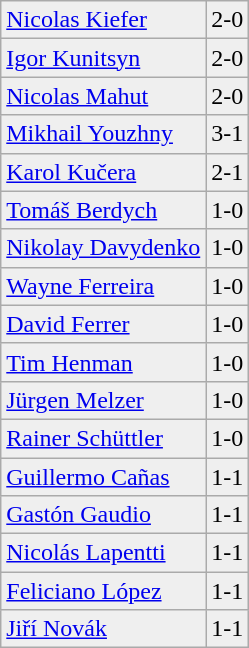<table class="wikitable">
<tr bgcolor="#efefef">
<td> <a href='#'>Nicolas Kiefer</a></td>
<td>2-0</td>
</tr>
<tr bgcolor="#efefef">
<td> <a href='#'>Igor Kunitsyn</a></td>
<td>2-0</td>
</tr>
<tr bgcolor="#efefef">
<td> <a href='#'>Nicolas Mahut</a></td>
<td>2-0</td>
</tr>
<tr bgcolor="#efefef">
<td> <a href='#'>Mikhail Youzhny</a></td>
<td>3-1</td>
</tr>
<tr bgcolor="#efefef">
<td> <a href='#'>Karol Kučera</a></td>
<td>2-1</td>
</tr>
<tr bgcolor="#efefef">
<td> <a href='#'>Tomáš Berdych</a></td>
<td>1-0</td>
</tr>
<tr bgcolor="#efefef">
<td> <a href='#'>Nikolay Davydenko</a></td>
<td>1-0</td>
</tr>
<tr bgcolor="#efefef">
<td> <a href='#'>Wayne Ferreira</a></td>
<td>1-0</td>
</tr>
<tr bgcolor="#efefef">
<td> <a href='#'>David Ferrer</a></td>
<td>1-0</td>
</tr>
<tr bgcolor="#efefef">
<td> <a href='#'>Tim Henman</a></td>
<td>1-0</td>
</tr>
<tr bgcolor="#efefef">
<td> <a href='#'>Jürgen Melzer</a></td>
<td>1-0</td>
</tr>
<tr bgcolor="#efefef">
<td> <a href='#'>Rainer Schüttler</a></td>
<td>1-0</td>
</tr>
<tr bgcolor="#efefef">
<td> <a href='#'>Guillermo Cañas</a></td>
<td>1-1</td>
</tr>
<tr bgcolor="#efefef">
<td> <a href='#'>Gastón Gaudio</a></td>
<td>1-1</td>
</tr>
<tr bgcolor="#efefef">
<td> <a href='#'>Nicolás Lapentti</a></td>
<td>1-1</td>
</tr>
<tr bgcolor="#efefef">
<td> <a href='#'>Feliciano López</a></td>
<td>1-1</td>
</tr>
<tr bgcolor="#efefef">
<td> <a href='#'>Jiří Novák</a></td>
<td>1-1</td>
</tr>
</table>
